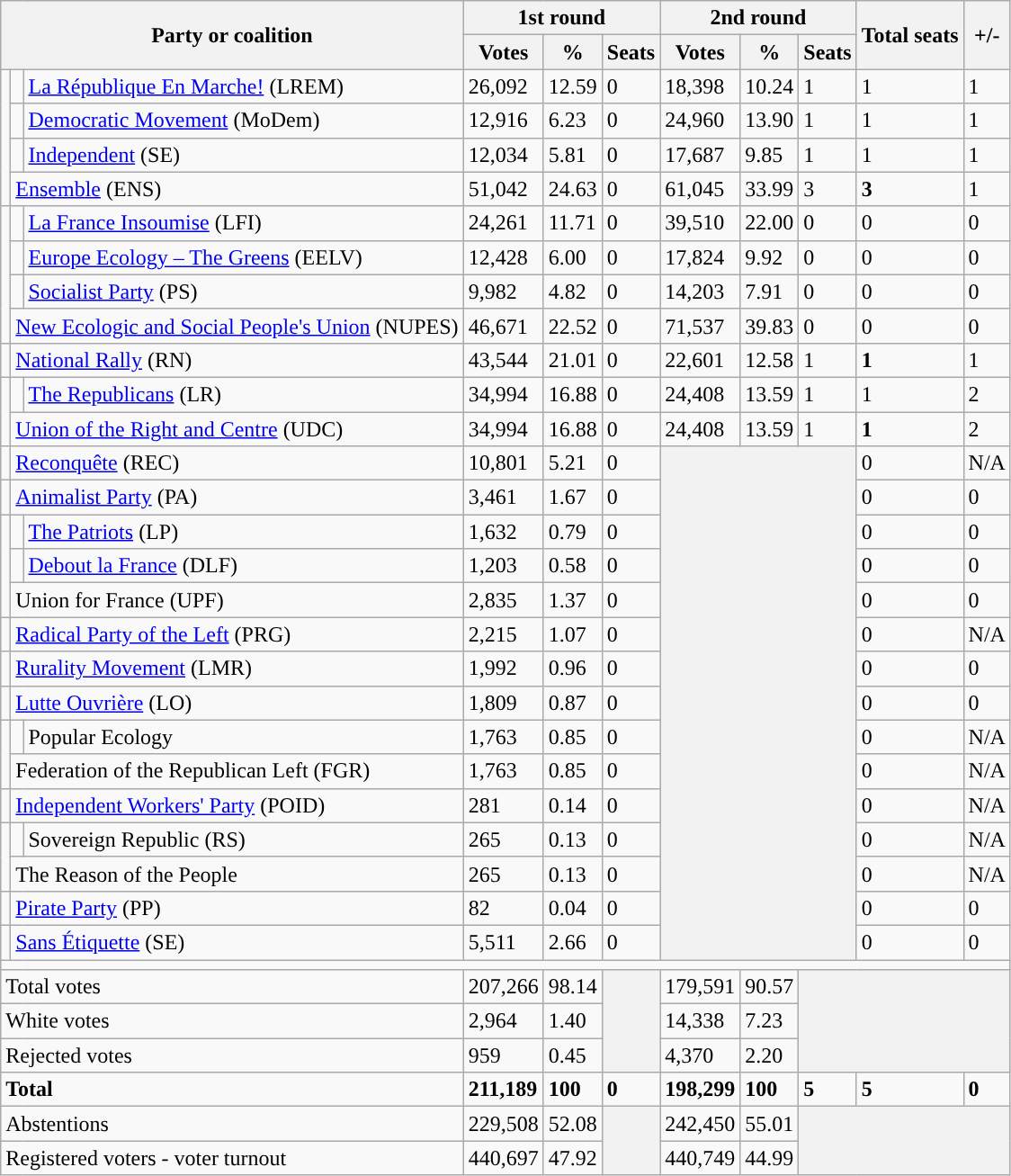<table class="wikitable">
<tr>
<th colspan="3" rowspan="2">Party or coalition</th>
<th colspan="3">1st round</th>
<th colspan="3">2nd round</th>
<th rowspan="2">Total seats</th>
<th rowspan="2">+/-</th>
</tr>
<tr>
<th>Votes</th>
<th>%</th>
<th>Seats</th>
<th>Votes</th>
<th>%</th>
<th>Seats</th>
</tr>
<tr>
<td rowspan="4" style="background:"></td>
<td style="background:"></td>
<td><a href='#'>La République En Marche!</a> (LREM)</td>
<td>26,092</td>
<td>12.59</td>
<td>0</td>
<td>18,398</td>
<td>10.24</td>
<td>1</td>
<td>1</td>
<td>1</td>
</tr>
<tr>
<td style="background:"></td>
<td><a href='#'>Democratic Movement</a> (MoDem)</td>
<td>12,916</td>
<td>6.23</td>
<td>0</td>
<td>24,960</td>
<td>13.90</td>
<td>1</td>
<td>1</td>
<td>1</td>
</tr>
<tr>
<td style="background:"></td>
<td><a href='#'>Independent</a> (SE)</td>
<td>12,034</td>
<td>5.81</td>
<td>0</td>
<td>17,687</td>
<td>9.85</td>
<td>1</td>
<td>1</td>
<td>1</td>
</tr>
<tr>
<td colspan="2"><a href='#'>Ensemble</a> (ENS)</td>
<td>51,042</td>
<td>24.63</td>
<td>0</td>
<td>61,045</td>
<td>33.99</td>
<td>3</td>
<td><strong>3</strong></td>
<td>1</td>
</tr>
<tr>
<td rowspan="4" style="background: "></td>
<td style="background:"></td>
<td><a href='#'>La France Insoumise</a> (LFI)</td>
<td>24,261</td>
<td>11.71</td>
<td>0</td>
<td>39,510</td>
<td>22.00</td>
<td>0</td>
<td>0</td>
<td>0</td>
</tr>
<tr>
<td style="background:"></td>
<td><a href='#'>Europe Ecology – The Greens</a> (EELV)</td>
<td>12,428</td>
<td>6.00</td>
<td>0</td>
<td>17,824</td>
<td>9.92</td>
<td>0</td>
<td>0</td>
<td>0</td>
</tr>
<tr>
<td style="background:"></td>
<td><a href='#'>Socialist Party</a> (PS)</td>
<td>9,982</td>
<td>4.82</td>
<td>0</td>
<td>14,203</td>
<td>7.91</td>
<td>0</td>
<td>0</td>
<td>0</td>
</tr>
<tr>
<td colspan="2"><a href='#'>New Ecologic and Social People's Union</a> (NUPES)</td>
<td>46,671</td>
<td>22.52</td>
<td>0</td>
<td>71,537</td>
<td>39.83</td>
<td>0</td>
<td>0</td>
<td>0</td>
</tr>
<tr>
<td style="background:"></td>
<td colspan="2"><a href='#'>National Rally</a> (RN)</td>
<td>43,544</td>
<td>21.01</td>
<td>0</td>
<td>22,601</td>
<td>12.58</td>
<td>1</td>
<td><strong>1</strong></td>
<td>1</td>
</tr>
<tr>
<td rowspan="2" style="background:"></td>
<td style="background:"></td>
<td><a href='#'>The Republicans</a> (LR)</td>
<td>34,994</td>
<td>16.88</td>
<td>0</td>
<td>24,408</td>
<td>13.59</td>
<td>1</td>
<td>1</td>
<td>2</td>
</tr>
<tr>
<td colspan="2"><a href='#'>Union of the Right and Centre</a> (UDC)</td>
<td>34,994</td>
<td>16.88</td>
<td>0</td>
<td>24,408</td>
<td>13.59</td>
<td>1</td>
<td><strong>1</strong></td>
<td>2</td>
</tr>
<tr>
<td style="background:"></td>
<td colspan="2"><a href='#'>Reconquête</a> (REC)</td>
<td>10,801</td>
<td>5.21</td>
<td>0</td>
<th colspan="3" rowspan="15"></th>
<td>0</td>
<td>N/A</td>
</tr>
<tr>
<td style="background:"></td>
<td colspan="2"><a href='#'>Animalist Party</a> (PA)</td>
<td>3,461</td>
<td>1.67</td>
<td>0</td>
<td>0</td>
<td>0</td>
</tr>
<tr>
<td rowspan="3" style="background:"></td>
<td style="background:"></td>
<td><a href='#'>The Patriots</a> (LP)</td>
<td>1,632</td>
<td>0.79</td>
<td>0</td>
<td>0</td>
<td>0</td>
</tr>
<tr>
<td style="background:"></td>
<td><a href='#'>Debout la France</a> (DLF)</td>
<td>1,203</td>
<td>0.58</td>
<td>0</td>
<td>0</td>
<td>0</td>
</tr>
<tr>
<td colspan="2">Union for France (UPF)</td>
<td>2,835</td>
<td>1.37</td>
<td>0</td>
<td>0</td>
<td>0</td>
</tr>
<tr>
<td style="background:"></td>
<td colspan="2"><a href='#'>Radical Party of the Left</a> (PRG)</td>
<td>2,215</td>
<td>1.07</td>
<td>0</td>
<td>0</td>
<td>N/A</td>
</tr>
<tr>
<td style="background:"></td>
<td colspan="2"><a href='#'>Rurality Movement</a> (LMR)</td>
<td>1,992</td>
<td>0.96</td>
<td>0</td>
<td>0</td>
<td>0</td>
</tr>
<tr>
<td style="background:"></td>
<td colspan="2"><a href='#'>Lutte Ouvrière</a> (LO)</td>
<td>1,809</td>
<td>0.87</td>
<td>0</td>
<td>0</td>
<td>0</td>
</tr>
<tr>
<td rowspan="2" style="background:"></td>
<td style="background:"></td>
<td>Popular Ecology</td>
<td>1,763</td>
<td>0.85</td>
<td>0</td>
<td>0</td>
<td>N/A</td>
</tr>
<tr>
<td colspan="2">Federation of the Republican Left (FGR)</td>
<td>1,763</td>
<td>0.85</td>
<td>0</td>
<td>0</td>
<td>N/A</td>
</tr>
<tr>
<td style="background:"></td>
<td colspan="2"><a href='#'>Independent Workers' Party</a> (POID)</td>
<td>281</td>
<td>0.14</td>
<td>0</td>
<td>0</td>
<td>N/A</td>
</tr>
<tr>
<td rowspan="2" style="background:"></td>
<td style="background:"></td>
<td>Sovereign Republic (RS)</td>
<td>265</td>
<td>0.13</td>
<td>0</td>
<td>0</td>
<td>N/A</td>
</tr>
<tr>
<td colspan="2">The Reason of the People</td>
<td>265</td>
<td>0.13</td>
<td>0</td>
<td>0</td>
<td>N/A</td>
</tr>
<tr>
<td style="background:"></td>
<td colspan="2"><a href='#'>Pirate Party</a> (PP)</td>
<td>82</td>
<td>0.04</td>
<td>0</td>
<td>0</td>
<td>0</td>
</tr>
<tr>
<td style="background:"></td>
<td colspan="2"><a href='#'>Sans Étiquette</a> (SE)</td>
<td>5,511</td>
<td>2.66</td>
<td>0</td>
<td>0</td>
<td>0</td>
</tr>
<tr>
<td colspan="11"></td>
</tr>
<tr>
<td colspan="3">Total votes</td>
<td>207,266</td>
<td>98.14</td>
<th rowspan="3"></th>
<td>179,591</td>
<td>90.57</td>
<th colspan="3" rowspan="3"></th>
</tr>
<tr>
<td colspan="3">White votes</td>
<td>2,964</td>
<td>1.40</td>
<td>14,338</td>
<td>7.23</td>
</tr>
<tr>
<td colspan="3">Rejected votes</td>
<td>959</td>
<td>0.45</td>
<td>4,370</td>
<td>2.20</td>
</tr>
<tr>
<td colspan="3"><strong>Total</strong></td>
<td><strong>211,189</strong></td>
<td><strong>100</strong></td>
<td><strong>0</strong></td>
<td><strong>198,299</strong></td>
<td><strong>100</strong></td>
<td><strong>5</strong></td>
<td><strong>5</strong></td>
<td><strong>0</strong></td>
</tr>
<tr>
<td colspan="3">Abstentions</td>
<td>229,508</td>
<td>52.08</td>
<th rowspan="2"></th>
<td>242,450</td>
<td>55.01</td>
<th colspan="3" rowspan="2"></th>
</tr>
<tr>
<td colspan="3">Registered voters - voter turnout</td>
<td>440,697</td>
<td>47.92</td>
<td>440,749</td>
<td>44.99</td>
</tr>
</table>
